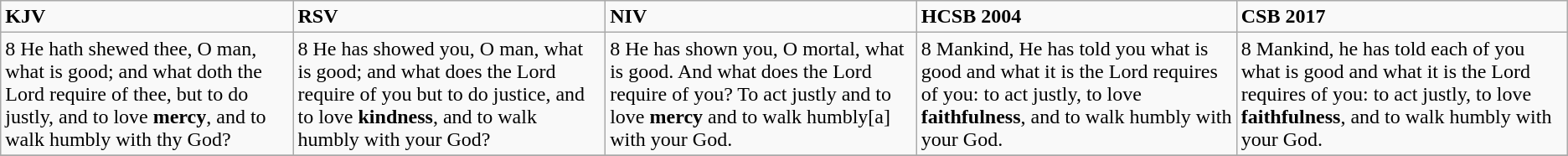<table class="wikitable">
<tr>
<td><strong>KJV</strong></td>
<td><strong>RSV</strong></td>
<td><strong>NIV</strong></td>
<td><strong>HCSB 2004</strong></td>
<td><strong>CSB 2017</strong></td>
</tr>
<tr>
<td>8 He hath shewed thee, O man, what is good; and what doth the Lord require of thee, but to do justly, and to love <strong>mercy</strong>, and to walk humbly with thy God?</td>
<td>8 He has showed you, O man, what is good; and what does the Lord require of you but to do justice, and to love <strong>kindness</strong>, and to walk humbly with your God?</td>
<td>8 He has shown you, O mortal, what is good. And what does the Lord require of you? To act justly and to love <strong>mercy</strong> and to walk humbly[a] with your God.</td>
<td>8 Mankind, He has told you what is good and what it is the Lord requires of you: to act justly, to love <strong>faithfulness</strong>, and to walk humbly with your God.</td>
<td>8 Mankind, he has told each of you what is good and what it is the Lord requires of you: to act justly, to love <strong>faithfulness</strong>, and to walk humbly with your God.</td>
</tr>
<tr>
</tr>
</table>
